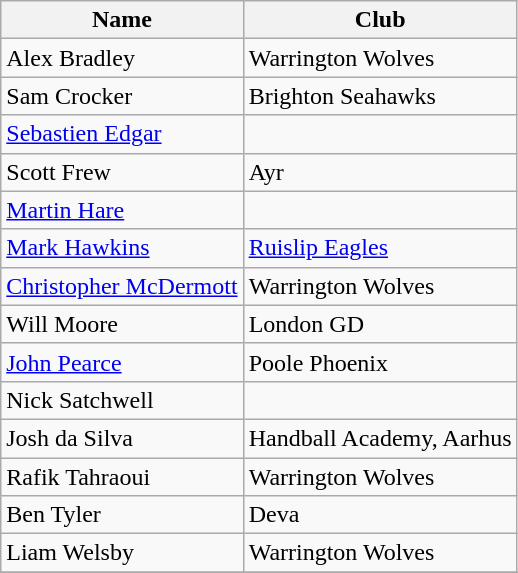<table class="wikitable">
<tr>
<th>Name</th>
<th>Club</th>
</tr>
<tr>
<td>Alex Bradley</td>
<td>Warrington Wolves</td>
</tr>
<tr>
<td>Sam Crocker</td>
<td>Brighton Seahawks</td>
</tr>
<tr>
<td><a href='#'>Sebastien Edgar</a></td>
<td></td>
</tr>
<tr>
<td>Scott Frew</td>
<td>Ayr</td>
</tr>
<tr>
<td><a href='#'>Martin Hare</a></td>
<td></td>
</tr>
<tr>
<td><a href='#'>Mark Hawkins</a></td>
<td><a href='#'>Ruislip Eagles</a></td>
</tr>
<tr>
<td><a href='#'>Christopher McDermott</a></td>
<td>Warrington Wolves</td>
</tr>
<tr>
<td>Will Moore</td>
<td>London GD</td>
</tr>
<tr>
<td><a href='#'>John Pearce</a></td>
<td>Poole Phoenix</td>
</tr>
<tr>
<td>Nick Satchwell</td>
<td></td>
</tr>
<tr>
<td>Josh da Silva</td>
<td>Handball Academy, Aarhus</td>
</tr>
<tr>
<td>Rafik Tahraoui</td>
<td>Warrington Wolves</td>
</tr>
<tr>
<td>Ben Tyler</td>
<td>Deva</td>
</tr>
<tr>
<td>Liam Welsby</td>
<td>Warrington Wolves</td>
</tr>
<tr>
</tr>
</table>
